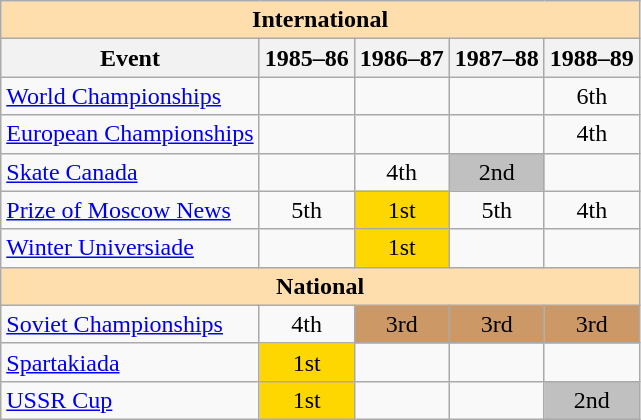<table class="wikitable" style="text-align:center">
<tr>
<th style="background-color: #ffdead; " colspan=5 align=center>International</th>
</tr>
<tr>
<th>Event</th>
<th>1985–86</th>
<th>1986–87</th>
<th>1987–88</th>
<th>1988–89</th>
</tr>
<tr>
<td align=left><a href='#'>World Championships</a></td>
<td></td>
<td></td>
<td></td>
<td>6th</td>
</tr>
<tr>
<td align=left><a href='#'>European Championships</a></td>
<td></td>
<td></td>
<td></td>
<td>4th</td>
</tr>
<tr>
<td align=left><a href='#'>Skate Canada</a></td>
<td></td>
<td>4th</td>
<td bgcolor=silver>2nd</td>
<td></td>
</tr>
<tr>
<td align=left><a href='#'>Prize of Moscow News</a></td>
<td>5th</td>
<td bgcolor=gold>1st</td>
<td>5th</td>
<td>4th</td>
</tr>
<tr>
<td align=left><a href='#'>Winter Universiade</a></td>
<td></td>
<td bgcolor=gold>1st</td>
<td></td>
<td></td>
</tr>
<tr>
<th style="background-color: #ffdead; " colspan=5 align=center>National</th>
</tr>
<tr>
<td align=left><a href='#'>Soviet Championships</a></td>
<td>4th</td>
<td bgcolor=cc9966>3rd</td>
<td bgcolor=cc9966>3rd</td>
<td bgcolor=cc9966>3rd</td>
</tr>
<tr>
<td align=left><a href='#'>Spartakiada</a></td>
<td bgcolor=gold>1st</td>
<td></td>
<td></td>
<td></td>
</tr>
<tr>
<td align=left><a href='#'>USSR Cup</a></td>
<td bgcolor=gold>1st</td>
<td></td>
<td></td>
<td bgcolor=silver>2nd</td>
</tr>
</table>
